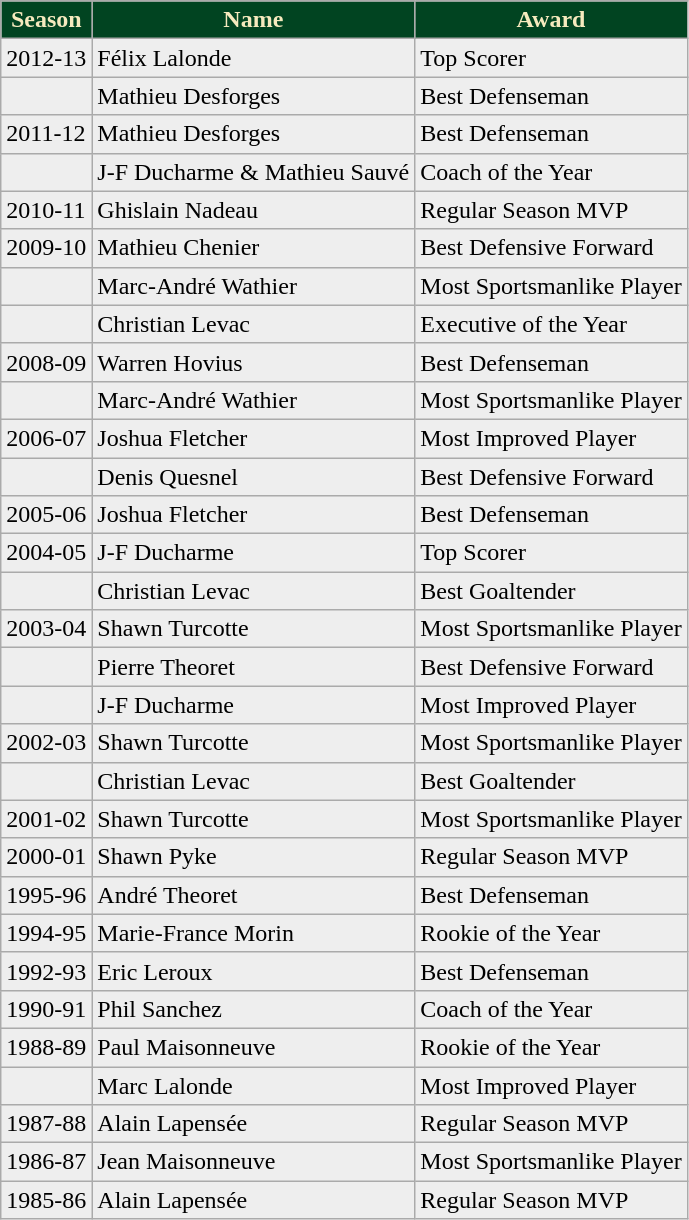<table class="wikitable">
<tr align="center" style="color: #F6EABE " bgcolor="#014421">
<td><strong>Season</strong></td>
<td><strong> Name </strong></td>
<td><strong> Award </strong></td>
</tr>
<tr align="left" bgcolor="#eeeeee">
<td>2012-13</td>
<td>Félix Lalonde</td>
<td>Top Scorer</td>
</tr>
<tr align="left" bgcolor="#eeeeee">
<td></td>
<td>Mathieu Desforges</td>
<td>Best Defenseman</td>
</tr>
<tr align="left" bgcolor="#eeeeee">
<td>2011-12</td>
<td>Mathieu Desforges</td>
<td>Best Defenseman</td>
</tr>
<tr align="left" bgcolor="#eeeeee">
<td></td>
<td>J-F Ducharme & Mathieu Sauvé</td>
<td>Coach of the Year</td>
</tr>
<tr align="left" bgcolor="#eeeeee">
<td>2010-11</td>
<td>Ghislain Nadeau</td>
<td>Regular Season MVP</td>
</tr>
<tr align="left" bgcolor="#eeeeee">
<td>2009-10</td>
<td>Mathieu Chenier</td>
<td>Best Defensive Forward</td>
</tr>
<tr align="left" bgcolor="#eeeeee">
<td></td>
<td>Marc-André Wathier</td>
<td>Most Sportsmanlike Player</td>
</tr>
<tr align="left" bgcolor="#eeeeee">
<td></td>
<td>Christian Levac</td>
<td>Executive of the Year</td>
</tr>
<tr align="left" bgcolor="#eeeeee">
<td>2008-09</td>
<td>Warren Hovius</td>
<td>Best Defenseman</td>
</tr>
<tr align="left" bgcolor="#eeeeee">
<td></td>
<td>Marc-André Wathier</td>
<td>Most Sportsmanlike Player</td>
</tr>
<tr align="left" bgcolor="#eeeeee">
<td>2006-07</td>
<td>Joshua Fletcher</td>
<td>Most Improved Player</td>
</tr>
<tr align="left" bgcolor="#eeeeee">
<td></td>
<td>Denis Quesnel</td>
<td>Best Defensive Forward</td>
</tr>
<tr align="left" bgcolor="#eeeeee">
<td>2005-06</td>
<td>Joshua Fletcher</td>
<td>Best Defenseman</td>
</tr>
<tr align="left" bgcolor="#eeeeee">
<td>2004-05</td>
<td>J-F Ducharme</td>
<td>Top Scorer</td>
</tr>
<tr align="left" bgcolor="#eeeeee">
<td></td>
<td>Christian Levac</td>
<td>Best Goaltender</td>
</tr>
<tr align="left" bgcolor="#eeeeee">
<td>2003-04</td>
<td>Shawn Turcotte</td>
<td>Most Sportsmanlike Player</td>
</tr>
<tr align="left" bgcolor="#eeeeee">
<td></td>
<td>Pierre Theoret</td>
<td>Best Defensive Forward</td>
</tr>
<tr align="left" bgcolor="#eeeeee">
<td></td>
<td>J-F Ducharme</td>
<td>Most Improved Player</td>
</tr>
<tr align="left" bgcolor="#eeeeee">
<td>2002-03</td>
<td>Shawn Turcotte</td>
<td>Most Sportsmanlike Player</td>
</tr>
<tr align="left" bgcolor="#eeeeee">
<td></td>
<td>Christian Levac</td>
<td>Best Goaltender</td>
</tr>
<tr align="left" bgcolor="#eeeeee">
<td>2001-02</td>
<td>Shawn Turcotte</td>
<td>Most Sportsmanlike Player</td>
</tr>
<tr align="left" bgcolor="#eeeeee">
<td>2000-01</td>
<td>Shawn Pyke</td>
<td>Regular Season MVP</td>
</tr>
<tr align="left" bgcolor="#eeeeee">
<td>1995-96</td>
<td>André Theoret</td>
<td>Best Defenseman</td>
</tr>
<tr align="left" bgcolor="#eeeeee">
<td>1994-95</td>
<td>Marie-France Morin</td>
<td>Rookie of the Year</td>
</tr>
<tr align="left" bgcolor="#eeeeee">
<td>1992-93</td>
<td>Eric Leroux</td>
<td>Best Defenseman</td>
</tr>
<tr align="left" bgcolor="#eeeeee">
<td>1990-91</td>
<td>Phil Sanchez</td>
<td>Coach of the Year</td>
</tr>
<tr align="left" bgcolor="#eeeeee">
<td>1988-89</td>
<td>Paul Maisonneuve</td>
<td>Rookie of the Year</td>
</tr>
<tr align="left" bgcolor="#eeeeee">
<td></td>
<td>Marc Lalonde</td>
<td>Most Improved Player</td>
</tr>
<tr align="left" bgcolor="#eeeeee">
<td>1987-88</td>
<td>Alain Lapensée</td>
<td>Regular Season MVP</td>
</tr>
<tr align="left" bgcolor="#eeeeee">
<td>1986-87</td>
<td>Jean Maisonneuve</td>
<td>Most Sportsmanlike Player</td>
</tr>
<tr align="left" bgcolor="#eeeeee">
<td>1985-86</td>
<td>Alain Lapensée</td>
<td>Regular Season MVP</td>
</tr>
</table>
